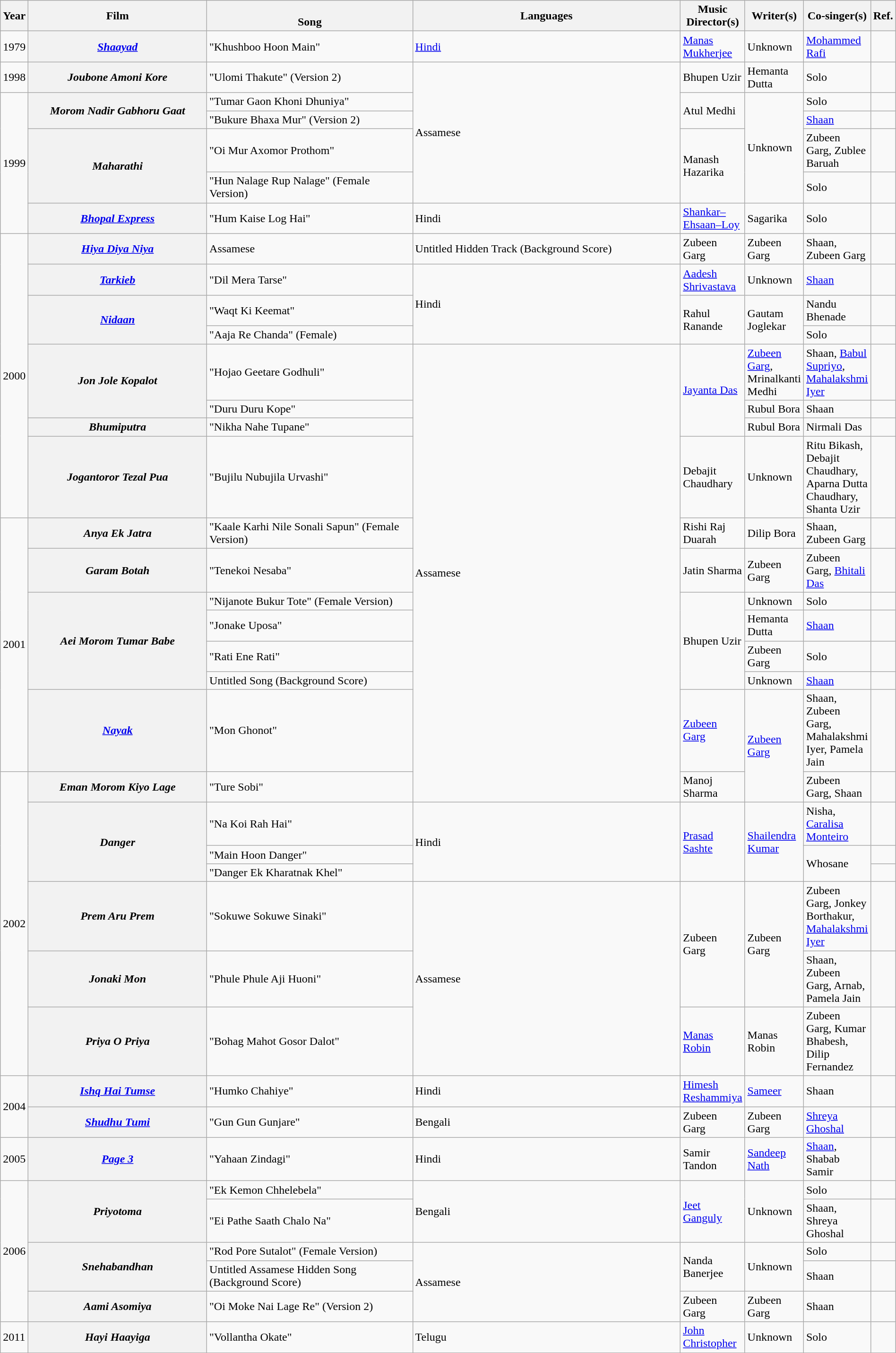<table class="wikitable plainrowheaders" style="width:100%;">
<tr>
<th>Year</th>
<th scope="col" style="width:25%;">Film</th>
<th scope="col" style="width:30%;"><br>Song</th>
<th scope="col" style="width:40%;">Languages</th>
<th scope="col" style="width:40%;">Music Director(s)</th>
<th scope="col" style="width:25%;">Writer(s)</th>
<th scope="col" style="width:20%;">Co-singer(s)</th>
<th scope="col" style="width:1%;">Ref.</th>
</tr>
<tr>
<td>1979</td>
<th><em><a href='#'>Shaayad</a></em></th>
<td>"Khushboo Hoon Main"</td>
<td><a href='#'>Hindi</a></td>
<td><a href='#'>Manas Mukherjee</a></td>
<td>Unknown</td>
<td><a href='#'>Mohammed Rafi</a></td>
<td></td>
</tr>
<tr>
<td>1998</td>
<th><em>Joubone Amoni Kore</em></th>
<td>"Ulomi Thakute" (Version 2)</td>
<td rowspan="5">Assamese</td>
<td>Bhupen Uzir</td>
<td>Hemanta Dutta</td>
<td>Solo</td>
<td></td>
</tr>
<tr>
<td rowspan="5">1999</td>
<th rowspan="2"><em>Morom Nadir Gabhoru Gaat</em></th>
<td>"Tumar Gaon Khoni Dhuniya"</td>
<td rowspan="2">Atul Medhi</td>
<td rowspan="4">Unknown</td>
<td>Solo</td>
<td></td>
</tr>
<tr>
<td>"Bukure Bhaxa Mur" (Version 2)</td>
<td><a href='#'>Shaan</a></td>
<td></td>
</tr>
<tr>
<th rowspan="2"><em>Maharathi</em></th>
<td>"Oi Mur Axomor Prothom"</td>
<td rowspan="2">Manash Hazarika</td>
<td>Zubeen Garg, Zublee Baruah</td>
<td></td>
</tr>
<tr>
<td>"Hun Nalage Rup Nalage" (Female Version)</td>
<td>Solo</td>
<td></td>
</tr>
<tr>
<th><a href='#'><em>Bhopal Express</em></a></th>
<td>"Hum Kaise Log Hai"</td>
<td>Hindi</td>
<td><a href='#'>Shankar–Ehsaan–Loy</a></td>
<td>Sagarika</td>
<td>Solo</td>
<td></td>
</tr>
<tr>
<td rowspan="8">2000</td>
<th><em><a href='#'>Hiya Diya Niya</a></em></th>
<td>Assamese</td>
<td>Untitled Hidden Track (Background Score)</td>
<td>Zubeen Garg</td>
<td>Zubeen Garg</td>
<td>Shaan, Zubeen Garg</td>
<td></td>
</tr>
<tr>
<th><em><a href='#'>Tarkieb</a></em></th>
<td>"Dil Mera Tarse"</td>
<td rowspan="3">Hindi</td>
<td><a href='#'>Aadesh Shrivastava</a></td>
<td>Unknown</td>
<td><a href='#'>Shaan</a></td>
<td></td>
</tr>
<tr>
<th rowspan="2"><em><a href='#'>Nidaan</a></em></th>
<td>"Waqt Ki Keemat"</td>
<td rowspan="2">Rahul Ranande</td>
<td rowspan="2">Gautam Joglekar</td>
<td>Nandu Bhenade</td>
<td></td>
</tr>
<tr>
<td>"Aaja Re Chanda" (Female)</td>
<td>Solo</td>
<td></td>
</tr>
<tr>
<th rowspan="2"><em>Jon Jole Kopalot</em></th>
<td>"Hojao Geetare Godhuli"</td>
<td rowspan="12">Assamese</td>
<td rowspan="3"><a href='#'>Jayanta Das</a></td>
<td><a href='#'>Zubeen Garg</a>, Mrinalkanti Medhi</td>
<td>Shaan, <a href='#'>Babul Supriyo</a>, <a href='#'>Mahalakshmi Iyer</a></td>
<td></td>
</tr>
<tr>
<td>"Duru Duru Kope"</td>
<td>Rubul Bora</td>
<td>Shaan</td>
<td></td>
</tr>
<tr>
<th><em>Bhumiputra</em></th>
<td>"Nikha Nahe Tupane"</td>
<td>Rubul Bora</td>
<td>Nirmali Das</td>
<td></td>
</tr>
<tr>
<th><em>Jogantoror Tezal Pua</em></th>
<td>"Bujilu Nubujila Urvashi"</td>
<td>Debajit Chaudhary</td>
<td>Unknown</td>
<td>Ritu Bikash, Debajit Chaudhary, Aparna Dutta Chaudhary, Shanta Uzir</td>
<td></td>
</tr>
<tr>
<td rowspan="7">2001</td>
<th><em>Anya Ek Jatra</em></th>
<td>"Kaale Karhi Nile Sonali Sapun" (Female Version)</td>
<td>Rishi Raj Duarah</td>
<td>Dilip Bora</td>
<td>Shaan, Zubeen Garg</td>
<td></td>
</tr>
<tr>
<th><em>Garam Botah</em></th>
<td>"Tenekoi Nesaba"</td>
<td>Jatin Sharma</td>
<td>Zubeen Garg</td>
<td>Zubeen Garg, <a href='#'>Bhitali Das</a></td>
<td></td>
</tr>
<tr>
<th rowspan="4"><em>Aei Morom Tumar Babe</em></th>
<td>"Nijanote Bukur Tote" (Female Version)</td>
<td rowspan="4">Bhupen Uzir</td>
<td>Unknown</td>
<td>Solo</td>
<td></td>
</tr>
<tr>
<td>"Jonake Uposa"</td>
<td>Hemanta Dutta</td>
<td><a href='#'>Shaan</a></td>
<td></td>
</tr>
<tr>
<td>"Rati Ene Rati"</td>
<td>Zubeen Garg</td>
<td>Solo</td>
<td></td>
</tr>
<tr>
<td>Untitled Song (Background Score)</td>
<td>Unknown</td>
<td><a href='#'>Shaan</a></td>
<td></td>
</tr>
<tr>
<th><em><a href='#'>Nayak</a></em></th>
<td>"Mon Ghonot"</td>
<td><a href='#'>Zubeen Garg</a></td>
<td rowspan="2"><a href='#'>Zubeen Garg</a></td>
<td>Shaan, Zubeen Garg, Mahalakshmi Iyer, Pamela Jain</td>
<td></td>
</tr>
<tr>
<td rowspan="7">2002</td>
<th><em>Eman Morom Kiyo Lage</em></th>
<td>"Ture Sobi"</td>
<td>Manoj Sharma</td>
<td>Zubeen Garg, Shaan</td>
<td></td>
</tr>
<tr>
<th rowspan="3"><em>Danger</em></th>
<td>"Na Koi Rah Hai"</td>
<td rowspan="3">Hindi</td>
<td rowspan="3"><a href='#'>Prasad Sashte</a></td>
<td rowspan="3"><a href='#'>Shailendra Kumar</a></td>
<td>Nisha, <a href='#'>Caralisa Monteiro</a></td>
<td></td>
</tr>
<tr>
<td>"Main Hoon Danger"</td>
<td rowspan="2">Whosane</td>
<td></td>
</tr>
<tr>
<td>"Danger Ek Kharatnak Khel"</td>
<td></td>
</tr>
<tr>
<th><em>Prem Aru Prem</em></th>
<td>"Sokuwe Sokuwe Sinaki"</td>
<td rowspan="3">Assamese</td>
<td rowspan="2">Zubeen Garg</td>
<td rowspan="2">Zubeen Garg</td>
<td>Zubeen Garg, Jonkey Borthakur, <a href='#'>Mahalakshmi Iyer</a></td>
<td></td>
</tr>
<tr>
<th><em>Jonaki Mon</em></th>
<td>"Phule Phule Aji Huoni"</td>
<td>Shaan, Zubeen Garg, Arnab, Pamela Jain</td>
<td></td>
</tr>
<tr>
<th><em>Priya O Priya</em></th>
<td>"Bohag Mahot Gosor Dalot"</td>
<td><a href='#'>Manas Robin</a></td>
<td>Manas Robin</td>
<td>Zubeen Garg, Kumar Bhabesh, Dilip Fernandez</td>
<td></td>
</tr>
<tr>
<td rowspan="2">2004</td>
<th><em><a href='#'>Ishq Hai Tumse</a></em></th>
<td>"Humko Chahiye"</td>
<td>Hindi</td>
<td><a href='#'>Himesh Reshammiya</a></td>
<td><a href='#'>Sameer</a></td>
<td>Shaan</td>
<td></td>
</tr>
<tr>
<th><em><a href='#'>Shudhu Tumi</a></em></th>
<td>"Gun Gun Gunjare"</td>
<td>Bengali</td>
<td>Zubeen Garg</td>
<td>Zubeen Garg</td>
<td><a href='#'>Shreya Ghoshal</a></td>
<td></td>
</tr>
<tr>
<td>2005</td>
<th><em><a href='#'>Page 3</a></em></th>
<td>"Yahaan Zindagi"</td>
<td>Hindi</td>
<td>Samir Tandon</td>
<td><a href='#'>Sandeep Nath</a></td>
<td><a href='#'>Shaan</a>, Shabab Samir</td>
</tr>
<tr>
<td rowspan="5">2006</td>
<th rowspan="2"><em>Priyotoma</em></th>
<td>"Ek Kemon Chhelebela"</td>
<td rowspan="2">Bengali</td>
<td rowspan="2"><a href='#'>Jeet Ganguly</a></td>
<td rowspan="2">Unknown</td>
<td>Solo</td>
<td></td>
</tr>
<tr>
<td>"Ei Pathe Saath Chalo Na"</td>
<td>Shaan, Shreya Ghoshal</td>
<td></td>
</tr>
<tr>
<th rowspan="2"><em>Snehabandhan</em></th>
<td>"Rod Pore Sutalot" (Female Version)</td>
<td rowspan="3">Assamese</td>
<td rowspan="2">Nanda Banerjee</td>
<td rowspan="2">Unknown</td>
<td>Solo</td>
<td></td>
</tr>
<tr>
<td>Untitled Assamese Hidden Song (Background Score)</td>
<td>Shaan</td>
<td></td>
</tr>
<tr>
<th><em>Aami Asomiya</em></th>
<td>"Oi Moke Nai Lage Re" (Version 2)</td>
<td>Zubeen Garg</td>
<td>Zubeen Garg</td>
<td>Shaan</td>
<td></td>
</tr>
<tr>
<td>2011</td>
<th><em>Hayi Haayiga</em></th>
<td>"Vollantha Okate"</td>
<td>Telugu</td>
<td><a href='#'>John Christopher</a></td>
<td>Unknown</td>
<td>Solo</td>
</tr>
<tr>
</tr>
</table>
